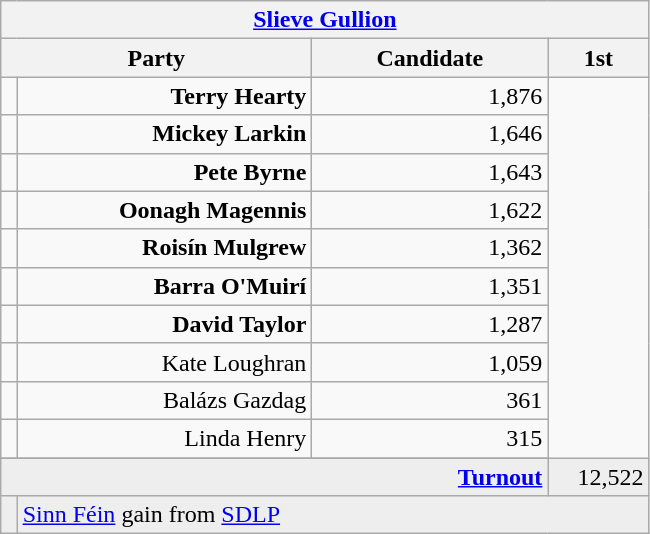<table class="wikitable">
<tr>
<th colspan="4" align="center"><a href='#'>Slieve Gullion</a></th>
</tr>
<tr>
<th colspan="2" align="center" width=200>Party</th>
<th width=150>Candidate</th>
<th width=60>1st </th>
</tr>
<tr>
<td></td>
<td align="right"><strong>Terry Hearty</strong></td>
<td align="right">1,876</td>
</tr>
<tr>
<td></td>
<td align="right"><strong>Mickey Larkin</strong></td>
<td align="right">1,646</td>
</tr>
<tr>
<td></td>
<td align="right"><strong>Pete Byrne</strong></td>
<td align="right">1,643</td>
</tr>
<tr>
<td></td>
<td align="right"><strong>Oonagh Magennis</strong></td>
<td align="right">1,622</td>
</tr>
<tr>
<td></td>
<td align="right"><strong>Roisín Mulgrew</strong></td>
<td align="right">1,362</td>
</tr>
<tr>
<td></td>
<td align="right"><strong>Barra O'Muirí</strong></td>
<td align="right">1,351</td>
</tr>
<tr>
<td></td>
<td align="right"><strong>David Taylor</strong></td>
<td align="right">1,287</td>
</tr>
<tr>
<td></td>
<td align="right">Kate Loughran</td>
<td align="right">1,059</td>
</tr>
<tr>
<td></td>
<td align="right">Balázs Gazdag</td>
<td align="right">361</td>
</tr>
<tr>
<td></td>
<td align="right">Linda Henry</td>
<td align="right">315</td>
</tr>
<tr>
</tr>
<tr bgcolor="EEEEEE">
<td colspan=3 align="right"><strong><a href='#'>Turnout</a></strong></td>
<td align="right">12,522</td>
</tr>
<tr bgcolor="EEEEEE">
<td bgcolor=></td>
<td colspan=4 bgcolor="EEEEEE"><a href='#'>Sinn Féin</a> gain from <a href='#'>SDLP</a></td>
</tr>
</table>
